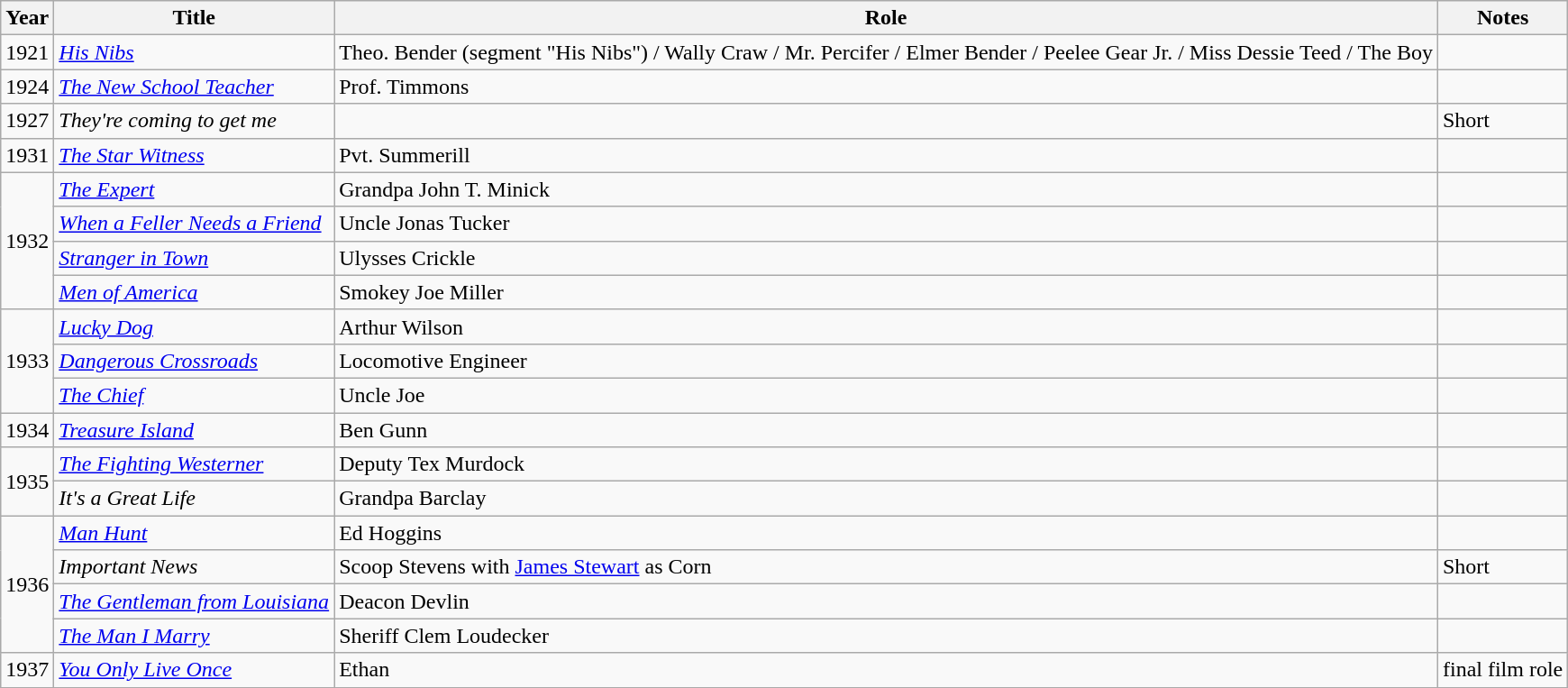<table class="wikitable">
<tr>
<th>Year</th>
<th>Title</th>
<th>Role</th>
<th>Notes</th>
</tr>
<tr>
<td>1921</td>
<td><em><a href='#'>His Nibs</a></em></td>
<td>Theo. Bender (segment "His Nibs") / Wally Craw / Mr. Percifer / Elmer Bender / Peelee Gear Jr. / Miss Dessie Teed / The Boy</td>
<td></td>
</tr>
<tr>
<td>1924</td>
<td><em><a href='#'>The New School Teacher</a></em></td>
<td>Prof. Timmons</td>
<td></td>
</tr>
<tr>
<td>1927</td>
<td><em>They're coming to get me</em></td>
<td></td>
<td>Short</td>
</tr>
<tr>
<td>1931</td>
<td><em><a href='#'>The Star Witness</a></em></td>
<td>Pvt. Summerill</td>
<td></td>
</tr>
<tr>
<td rowspan=4>1932</td>
<td><em><a href='#'>The Expert</a></em></td>
<td>Grandpa John T. Minick</td>
<td></td>
</tr>
<tr>
<td><em><a href='#'>When a Feller Needs a Friend</a></em></td>
<td>Uncle Jonas Tucker</td>
<td></td>
</tr>
<tr>
<td><em><a href='#'>Stranger in Town</a></em></td>
<td>Ulysses Crickle</td>
<td></td>
</tr>
<tr>
<td><em><a href='#'>Men of America</a></em></td>
<td>Smokey Joe Miller</td>
<td></td>
</tr>
<tr>
<td rowspan=3>1933</td>
<td><em><a href='#'>Lucky Dog</a></em></td>
<td>Arthur Wilson</td>
<td></td>
</tr>
<tr>
<td><em><a href='#'>Dangerous Crossroads</a></em></td>
<td>Locomotive Engineer</td>
<td></td>
</tr>
<tr>
<td><em><a href='#'>The Chief</a></em></td>
<td>Uncle Joe</td>
<td></td>
</tr>
<tr>
<td>1934</td>
<td><em><a href='#'>Treasure Island</a></em></td>
<td>Ben Gunn</td>
<td></td>
</tr>
<tr>
<td rowspan=2>1935</td>
<td><em><a href='#'>The Fighting Westerner</a></em></td>
<td>Deputy Tex Murdock</td>
<td></td>
</tr>
<tr>
<td><em>It's a Great Life</em></td>
<td>Grandpa Barclay</td>
<td></td>
</tr>
<tr>
<td rowspan=4>1936</td>
<td><em><a href='#'>Man Hunt</a></em></td>
<td>Ed Hoggins</td>
<td></td>
</tr>
<tr>
<td><em>Important News</em></td>
<td>Scoop Stevens with <a href='#'>James Stewart</a> as Corn</td>
<td>Short</td>
</tr>
<tr>
<td><em><a href='#'>The Gentleman from Louisiana</a></em></td>
<td>Deacon Devlin</td>
<td></td>
</tr>
<tr>
<td><em><a href='#'>The Man I Marry</a></em></td>
<td>Sheriff Clem Loudecker</td>
<td></td>
</tr>
<tr>
<td>1937</td>
<td><em><a href='#'>You Only Live Once</a></em></td>
<td>Ethan</td>
<td>final film role</td>
</tr>
</table>
